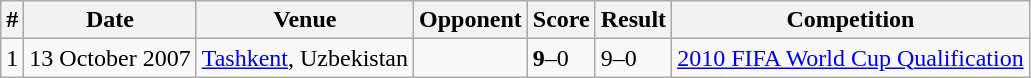<table class="wikitable">
<tr>
<th>#</th>
<th>Date</th>
<th>Venue</th>
<th>Opponent</th>
<th>Score</th>
<th>Result</th>
<th>Competition</th>
</tr>
<tr>
<td>1</td>
<td>13 October 2007</td>
<td><a href='#'>Tashkent</a>, Uzbekistan</td>
<td></td>
<td><strong>9</strong>–0</td>
<td>9–0</td>
<td><a href='#'>2010 FIFA World Cup Qualification</a></td>
</tr>
</table>
